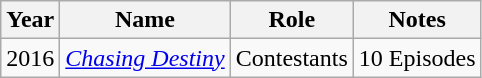<table class="wikitable">
<tr>
<th>Year</th>
<th>Name</th>
<th>Role</th>
<th>Notes</th>
</tr>
<tr>
<td>2016</td>
<td><em><a href='#'>Chasing Destiny</a></em></td>
<td>Contestants</td>
<td>10 Episodes</td>
</tr>
</table>
